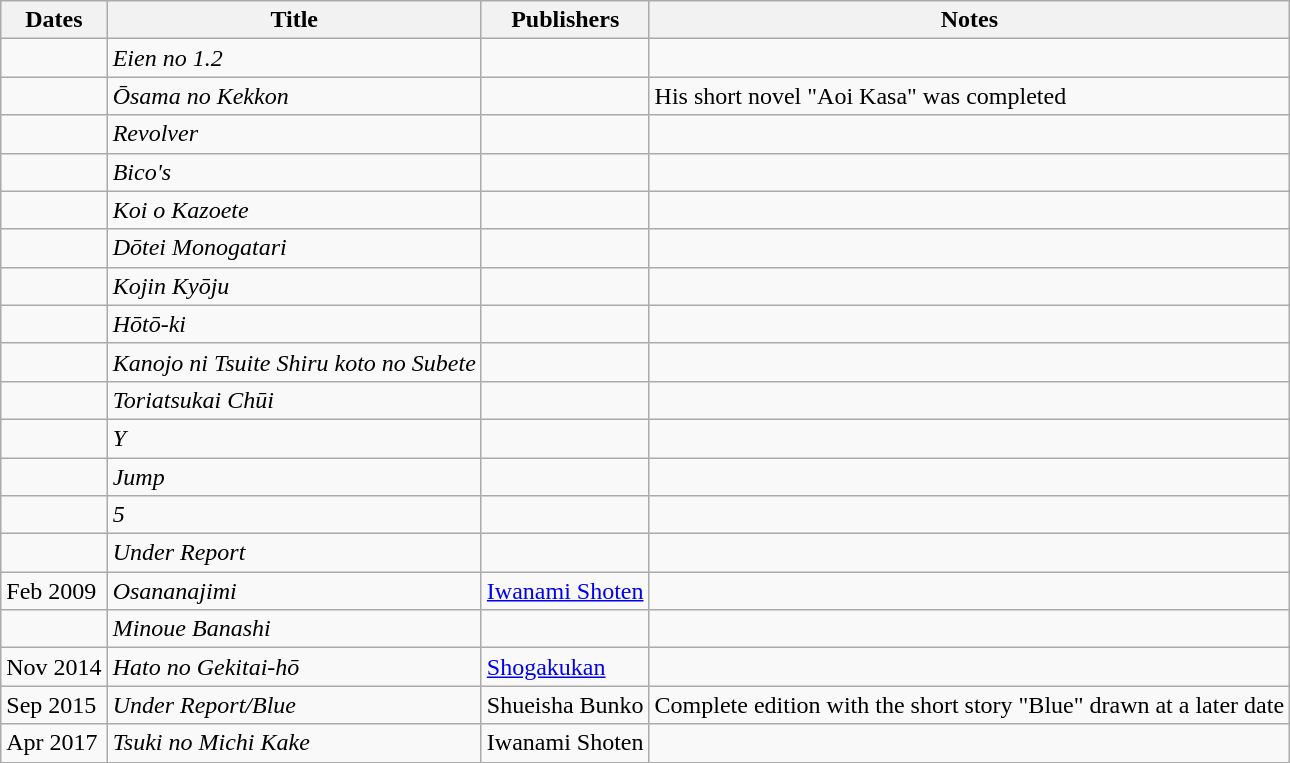<table class="wikitable">
<tr>
<th>Dates</th>
<th>Title</th>
<th>Publishers</th>
<th>Notes</th>
</tr>
<tr>
<td></td>
<td><em>Eien no 1.2</em></td>
<td></td>
<td></td>
</tr>
<tr>
<td></td>
<td><em>Ōsama no Kekkon</em></td>
<td></td>
<td>His short novel "Aoi Kasa" was completed</td>
</tr>
<tr>
<td></td>
<td><em>Revolver</em></td>
<td></td>
<td></td>
</tr>
<tr>
<td></td>
<td><em>Bico's</em></td>
<td></td>
<td></td>
</tr>
<tr>
<td></td>
<td><em>Koi o Kazoete</em></td>
<td></td>
<td></td>
</tr>
<tr>
<td></td>
<td><em>Dōtei Monogatari</em></td>
<td></td>
<td></td>
</tr>
<tr>
<td></td>
<td><em>Kojin Kyōju</em></td>
<td></td>
<td></td>
</tr>
<tr>
<td></td>
<td><em>Hōtō-ki</em></td>
<td></td>
<td></td>
</tr>
<tr>
<td></td>
<td><em>Kanojo ni Tsuite Shiru koto no Subete</em></td>
<td></td>
<td></td>
</tr>
<tr>
<td></td>
<td><em>Toriatsukai Chūi</em></td>
<td></td>
<td></td>
</tr>
<tr>
<td></td>
<td><em>Y</em></td>
<td></td>
<td></td>
</tr>
<tr>
<td></td>
<td><em>Jump</em></td>
<td></td>
<td></td>
</tr>
<tr>
<td></td>
<td><em>5</em></td>
<td></td>
<td></td>
</tr>
<tr>
<td></td>
<td><em>Under Report</em></td>
<td></td>
<td></td>
</tr>
<tr>
<td>Feb 2009</td>
<td><em>Osananajimi</em></td>
<td><a href='#'>Iwanami Shoten</a></td>
<td></td>
</tr>
<tr>
<td></td>
<td><em>Minoue Banashi</em></td>
<td></td>
<td></td>
</tr>
<tr>
<td>Nov 2014</td>
<td><em>Hato no Gekitai-hō</em></td>
<td><a href='#'>Shogakukan</a></td>
<td></td>
</tr>
<tr>
<td>Sep 2015</td>
<td><em>Under Report/Blue</em></td>
<td>Shueisha Bunko</td>
<td>Complete edition with the short story "Blue" drawn at a later date</td>
</tr>
<tr>
<td>Apr 2017</td>
<td><em>Tsuki no Michi Kake</em></td>
<td>Iwanami Shoten</td>
<td></td>
</tr>
</table>
